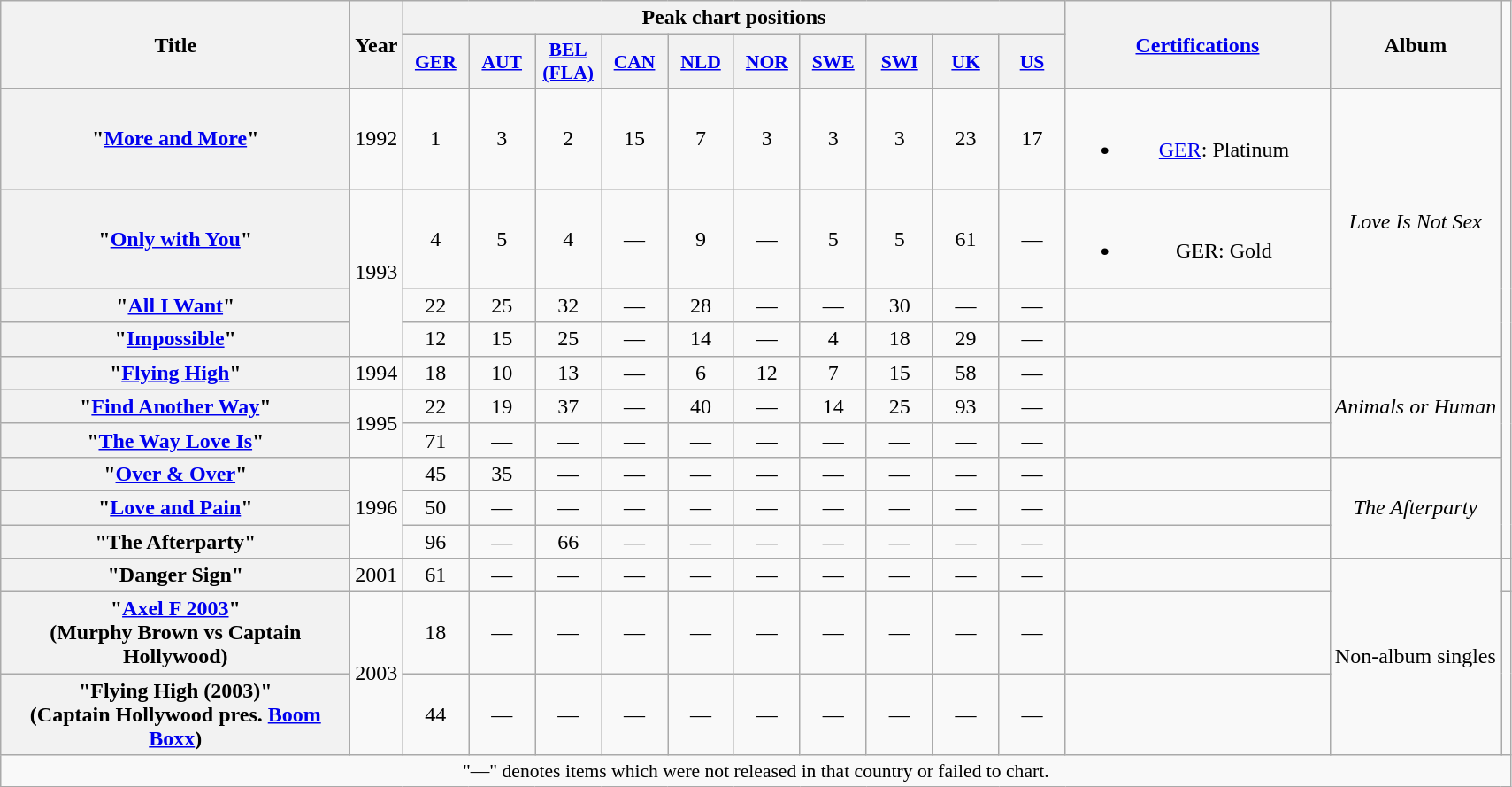<table class="wikitable plainrowheaders" style="text-align:center;">
<tr>
<th scope="col" rowspan="2" style="width:16em;">Title</th>
<th scope="col" rowspan="2">Year</th>
<th scope="col" colspan="10">Peak chart positions</th>
<th scope="col" rowspan="2" style="width:12em;"><a href='#'>Certifications</a></th>
<th scope="col" rowspan="2">Album</th>
</tr>
<tr>
<th style="width:3em;font-size:90%"><a href='#'>GER</a><br></th>
<th scope="col" style="width:3em;font-size:90%;"><a href='#'>AUT</a><br></th>
<th scope="col" style="width:3em;font-size:90%;"><a href='#'>BEL (FLA)</a><br></th>
<th scope="col" style="width:3em;font-size:90%;"><a href='#'>CAN</a><br></th>
<th style="width:3em;font-size:90%"><a href='#'>NLD</a><br></th>
<th style="width:3em;font-size:90%"><a href='#'>NOR</a><br></th>
<th scope="col" style="width:3em;font-size:90%;"><a href='#'>SWE</a><br></th>
<th scope="col" style="width:3em;font-size:90%;"><a href='#'>SWI</a><br></th>
<th style="width:3em;font-size:90%"><a href='#'>UK</a><br></th>
<th style="width:3em;font-size:90%"><a href='#'>US</a><br></th>
</tr>
<tr>
<th scope="row">"<a href='#'>More and More</a>"</th>
<td>1992</td>
<td>1</td>
<td>3</td>
<td>2</td>
<td>15</td>
<td>7</td>
<td>3</td>
<td>3</td>
<td>3</td>
<td>23</td>
<td>17</td>
<td><br><ul><li><a href='#'>GER</a>: Platinum</li></ul></td>
<td rowspan="4"><em>Love Is Not Sex</em></td>
</tr>
<tr>
<th scope="row">"<a href='#'>Only with You</a>"</th>
<td rowspan="3">1993</td>
<td>4</td>
<td>5</td>
<td>4</td>
<td>—</td>
<td>9</td>
<td>—</td>
<td>5</td>
<td>5</td>
<td>61</td>
<td>—</td>
<td><br><ul><li>GER: Gold</li></ul></td>
</tr>
<tr>
<th scope="row">"<a href='#'>All I Want</a>"</th>
<td>22</td>
<td>25</td>
<td>32</td>
<td>—</td>
<td>28</td>
<td>—</td>
<td>—</td>
<td>30</td>
<td>—</td>
<td>—</td>
<td></td>
</tr>
<tr>
<th scope="row">"<a href='#'>Impossible</a>"</th>
<td>12</td>
<td>15</td>
<td>25</td>
<td>—</td>
<td>14</td>
<td>—</td>
<td>4</td>
<td>18</td>
<td>29</td>
<td>—</td>
<td></td>
</tr>
<tr>
<th scope="row">"<a href='#'>Flying High</a>"</th>
<td>1994</td>
<td>18</td>
<td>10</td>
<td>13</td>
<td>—</td>
<td>6</td>
<td>12</td>
<td>7</td>
<td>15</td>
<td>58</td>
<td>—</td>
<td></td>
<td rowspan="3"><em>Animals or Human</em></td>
</tr>
<tr>
<th scope="row">"<a href='#'>Find Another Way</a>"</th>
<td rowspan="2">1995</td>
<td>22</td>
<td>19</td>
<td>37</td>
<td>—</td>
<td>40</td>
<td>—</td>
<td>14</td>
<td>25</td>
<td>93</td>
<td>—</td>
<td></td>
</tr>
<tr>
<th scope="row">"<a href='#'>The Way Love Is</a>"</th>
<td>71</td>
<td>—</td>
<td>—</td>
<td>—</td>
<td>—</td>
<td>—</td>
<td>—</td>
<td>—</td>
<td>—</td>
<td>—</td>
<td></td>
</tr>
<tr>
<th scope="row">"<a href='#'>Over & Over</a>"</th>
<td rowspan="3">1996</td>
<td>45</td>
<td>35</td>
<td>—</td>
<td>—</td>
<td>—</td>
<td>—</td>
<td>—</td>
<td>—</td>
<td>—</td>
<td>—</td>
<td></td>
<td rowspan="3"><em>The Afterparty</em></td>
</tr>
<tr>
<th scope="row">"<a href='#'>Love and Pain</a>"</th>
<td>50</td>
<td>—</td>
<td>—</td>
<td>—</td>
<td>—</td>
<td>—</td>
<td>—</td>
<td>—</td>
<td>—</td>
<td>—</td>
<td></td>
</tr>
<tr>
<th scope="row">"The Afterparty"</th>
<td>96</td>
<td>—</td>
<td>66</td>
<td>—</td>
<td>—</td>
<td>—</td>
<td>—</td>
<td>—</td>
<td>—</td>
<td>—</td>
<td></td>
</tr>
<tr>
<th scope="row">"Danger Sign"</th>
<td>2001</td>
<td>61</td>
<td>—</td>
<td>—</td>
<td>—</td>
<td>—</td>
<td>—</td>
<td>—</td>
<td>—</td>
<td>—</td>
<td>—</td>
<td></td>
<td rowspan="3">Non-album singles</td>
<td></td>
</tr>
<tr>
<th scope="row">"<a href='#'>Axel F 2003</a>" <br><span>(Murphy Brown vs Captain Hollywood)</span></th>
<td rowspan="2">2003</td>
<td>18</td>
<td>—</td>
<td>—</td>
<td>—</td>
<td>—</td>
<td>—</td>
<td>—</td>
<td>—</td>
<td>—</td>
<td>—</td>
<td></td>
</tr>
<tr>
<th scope="row">"Flying High (2003)" <br><span>(Captain Hollywood pres. <a href='#'>Boom Boxx</a>)</span></th>
<td>44</td>
<td>—</td>
<td>—</td>
<td>—</td>
<td>—</td>
<td>—</td>
<td>—</td>
<td>—</td>
<td>—</td>
<td>—</td>
<td></td>
</tr>
<tr>
<td colspan="15" style="font-size:90%">"—" denotes items which were not released in that country or failed to chart.</td>
</tr>
</table>
